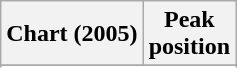<table class="wikitable sortable plainrowheaders" style="text-align:center;">
<tr>
<th>Chart (2005)</th>
<th>Peak<br>position</th>
</tr>
<tr>
</tr>
<tr>
</tr>
<tr>
</tr>
<tr>
</tr>
</table>
